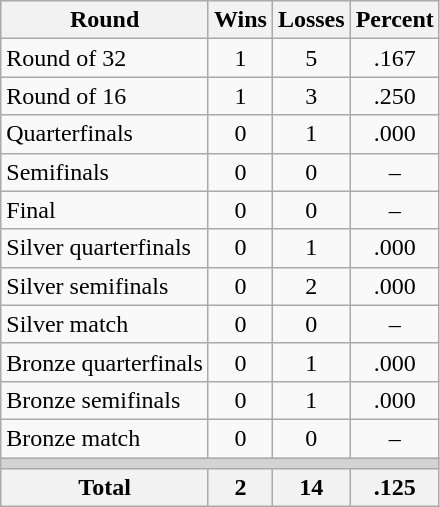<table class=wikitable>
<tr>
<th>Round</th>
<th>Wins</th>
<th>Losses</th>
<th>Percent</th>
</tr>
<tr align=center>
<td align=left>Round of 32</td>
<td>1</td>
<td>5</td>
<td>.167</td>
</tr>
<tr align=center>
<td align=left>Round of 16</td>
<td>1</td>
<td>3</td>
<td>.250</td>
</tr>
<tr align=center>
<td align=left>Quarterfinals</td>
<td>0</td>
<td>1</td>
<td>.000</td>
</tr>
<tr align=center>
<td align=left>Semifinals</td>
<td>0</td>
<td>0</td>
<td>–</td>
</tr>
<tr align=center>
<td align=left>Final</td>
<td>0</td>
<td>0</td>
<td>–</td>
</tr>
<tr align=center>
<td align=left>Silver quarterfinals</td>
<td>0</td>
<td>1</td>
<td>.000</td>
</tr>
<tr align=center>
<td align=left>Silver semifinals</td>
<td>0</td>
<td>2</td>
<td>.000</td>
</tr>
<tr align=center>
<td align=left>Silver match</td>
<td>0</td>
<td>0</td>
<td>–</td>
</tr>
<tr align=center>
<td align=left>Bronze quarterfinals</td>
<td>0</td>
<td>1</td>
<td>.000</td>
</tr>
<tr align=center>
<td align=left>Bronze semifinals</td>
<td>0</td>
<td>1</td>
<td>.000</td>
</tr>
<tr align=center>
<td align=left>Bronze match</td>
<td>0</td>
<td>0</td>
<td>–</td>
</tr>
<tr>
<td colspan=4 bgcolor=lightgray></td>
</tr>
<tr>
<th>Total</th>
<th>2</th>
<th>14</th>
<th>.125</th>
</tr>
</table>
